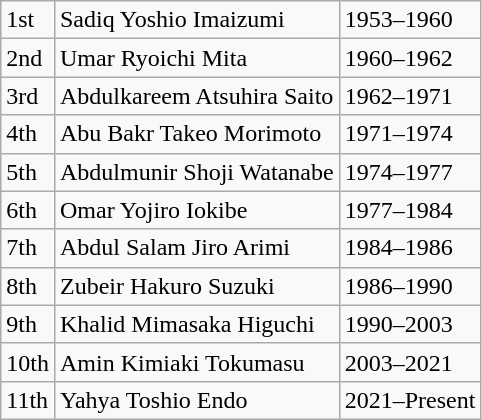<table class="wikitable">
<tr>
<td>1st</td>
<td>Sadiq Yoshio Imaizumi</td>
<td>1953–1960</td>
</tr>
<tr>
<td>2nd</td>
<td>Umar Ryoichi Mita</td>
<td>1960–1962</td>
</tr>
<tr>
<td>3rd</td>
<td>Abdulkareem Atsuhira Saito</td>
<td>1962–1971</td>
</tr>
<tr>
<td>4th</td>
<td>Abu Bakr Takeo Morimoto</td>
<td>1971–1974</td>
</tr>
<tr>
<td>5th</td>
<td>Abdulmunir Shoji Watanabe</td>
<td>1974–1977</td>
</tr>
<tr>
<td>6th</td>
<td>Omar Yojiro Iokibe</td>
<td>1977–1984</td>
</tr>
<tr>
<td>7th</td>
<td>Abdul Salam Jiro Arimi</td>
<td>1984–1986</td>
</tr>
<tr>
<td>8th</td>
<td>Zubeir Hakuro Suzuki</td>
<td>1986–1990</td>
</tr>
<tr>
<td>9th</td>
<td>Khalid Mimasaka Higuchi</td>
<td>1990–2003</td>
</tr>
<tr>
<td>10th</td>
<td>Amin Kimiaki Tokumasu</td>
<td>2003–2021</td>
</tr>
<tr>
<td>11th</td>
<td>Yahya Toshio Endo</td>
<td>2021–Present</td>
</tr>
</table>
